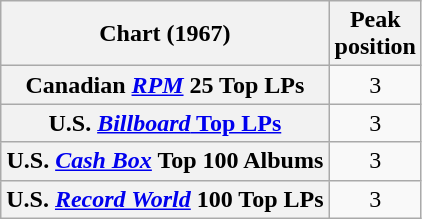<table class="wikitable plainrowheaders sortable">
<tr>
<th scope="col">Chart (1967)</th>
<th scope="col">Peak<br>position</th>
</tr>
<tr>
<th scope="row">Canadian <em><a href='#'>RPM</a></em> 25 Top LPs</th>
<td align="center">3</td>
</tr>
<tr>
<th scope="row">U.S. <a href='#'><em>Billboard</em> Top LPs</a></th>
<td align="center">3</td>
</tr>
<tr>
<th scope="row">U.S. <em><a href='#'>Cash Box</a></em> Top 100 Albums</th>
<td align="center">3</td>
</tr>
<tr>
<th scope="row">U.S. <em><a href='#'>Record World</a></em> 100 Top LPs</th>
<td align="center">3</td>
</tr>
</table>
